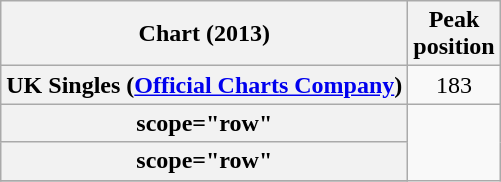<table class="wikitable sortable plainrowheaders" style="text-align:center;">
<tr>
<th scope="col">Chart (2013)</th>
<th scope="col">Peak<br>position</th>
</tr>
<tr>
<th scope="row">UK Singles (<a href='#'>Official Charts Company</a>)</th>
<td align=center>183</td>
</tr>
<tr>
<th>scope="row"</th>
</tr>
<tr>
<th>scope="row" </th>
</tr>
<tr>
</tr>
</table>
